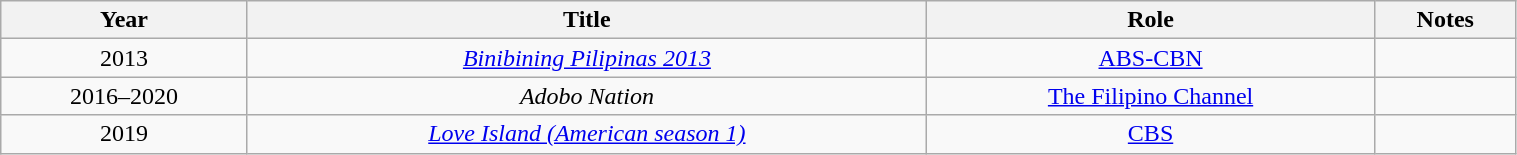<table class="wikitable"  style="text-align:center; width:80%;">
<tr>
<th>Year</th>
<th>Title</th>
<th>Role</th>
<th>Notes</th>
</tr>
<tr>
<td>2013</td>
<td><em><a href='#'>Binibining Pilipinas 2013</a></em></td>
<td><a href='#'>ABS-CBN</a></td>
<td></td>
</tr>
<tr>
<td>2016–2020</td>
<td><em>Adobo Nation</em></td>
<td><a href='#'>The Filipino Channel</a></td>
<td></td>
</tr>
<tr>
<td>2019</td>
<td><em><a href='#'>Love Island (American season 1)</a></em></td>
<td><a href='#'>CBS</a></td>
<td></td>
</tr>
</table>
